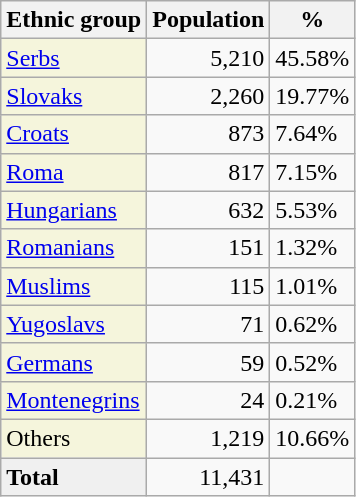<table class="wikitable">
<tr>
<th>Ethnic group</th>
<th>Population</th>
<th>%</th>
</tr>
<tr>
<td style="background:#F5F5DC;"><a href='#'>Serbs</a></td>
<td align="right">5,210</td>
<td>45.58%</td>
</tr>
<tr>
<td style="background:#F5F5DC;"><a href='#'>Slovaks</a></td>
<td align="right">2,260</td>
<td>19.77%</td>
</tr>
<tr>
<td style="background:#F5F5DC;"><a href='#'>Croats</a></td>
<td align="right">873</td>
<td>7.64%</td>
</tr>
<tr>
<td style="background:#F5F5DC;"><a href='#'>Roma</a></td>
<td align="right">817</td>
<td>7.15%</td>
</tr>
<tr>
<td style="background:#F5F5DC;"><a href='#'>Hungarians</a></td>
<td align="right">632</td>
<td>5.53%</td>
</tr>
<tr>
<td style="background:#F5F5DC;"><a href='#'>Romanians</a></td>
<td align="right">151</td>
<td>1.32%</td>
</tr>
<tr>
<td style="background:#F5F5DC;"><a href='#'>Muslims</a></td>
<td align="right">115</td>
<td>1.01%</td>
</tr>
<tr>
<td style="background:#F5F5DC;"><a href='#'>Yugoslavs</a></td>
<td align="right">71</td>
<td>0.62%</td>
</tr>
<tr>
<td style="background:#F5F5DC;"><a href='#'>Germans</a></td>
<td align="right">59</td>
<td>0.52%</td>
</tr>
<tr>
<td style="background:#F5F5DC;"><a href='#'>Montenegrins</a></td>
<td align="right">24</td>
<td>0.21%</td>
</tr>
<tr>
<td style="background:#F5F5DC;">Others</td>
<td align="right">1,219</td>
<td>10.66%</td>
</tr>
<tr>
<td style="background:#F0F0F0;"><strong>Total</strong></td>
<td align="right">11,431</td>
<td></td>
</tr>
</table>
